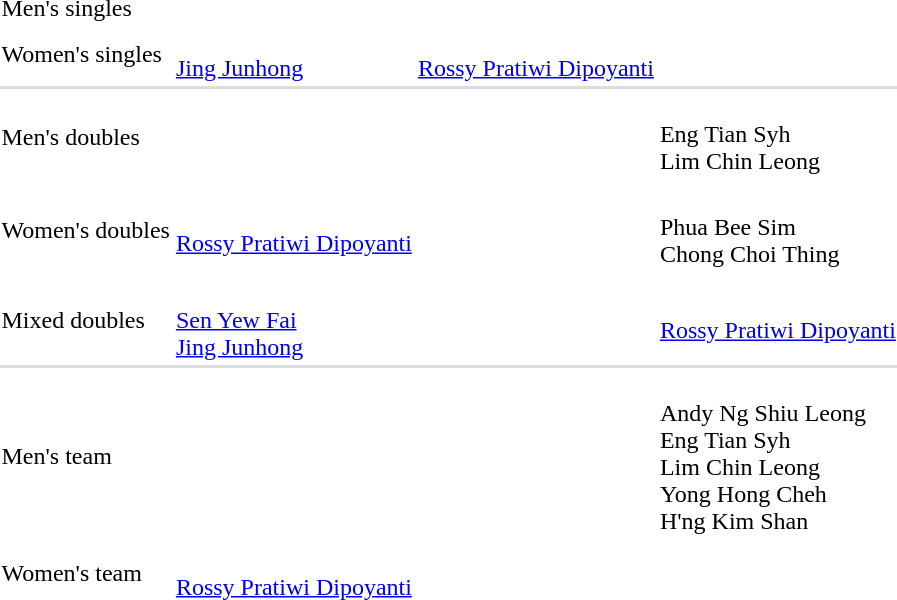<table>
<tr>
<td rowspan=2>Men's singles</td>
<td rowspan=2></td>
<td rowspan=2></td>
<td></td>
</tr>
<tr>
<td></td>
</tr>
<tr>
<td rowspan=2>Women's singles</td>
<td rowspan=2><br> <a href='#'>Jing Junhong</a></td>
<td rowspan=2><br> <a href='#'>Rossy Pratiwi Dipoyanti</a></td>
<td></td>
</tr>
<tr>
<td></td>
</tr>
<tr bgcolor=#dddddd>
<td colspan="4"></td>
</tr>
<tr>
<td rowspan=2>Men's doubles</td>
<td rowspan=2></td>
<td rowspan=2></td>
<td><br>Eng Tian Syh<br>Lim Chin Leong</td>
</tr>
<tr>
<td></td>
</tr>
<tr>
<td rowspan=2>Women's doubles</td>
<td rowspan=2><br><a href='#'>Rossy Pratiwi Dipoyanti</a></td>
<td rowspan=2></td>
<td><br>Phua Bee Sim<br>Chong Choi Thing</td>
</tr>
<tr>
<td></td>
</tr>
<tr>
<td rowspan=2>Mixed doubles</td>
<td rowspan=2><br><a href='#'>Sen Yew Fai</a><br><a href='#'>Jing Junhong</a></td>
<td rowspan=2></td>
<td><br><a href='#'>Rossy Pratiwi Dipoyanti</a></td>
</tr>
<tr>
<td></td>
</tr>
<tr bgcolor=#dddddd>
<td colspan="4"></td>
</tr>
<tr>
<td rowspan=2>Men's team</td>
<td rowspan=2></td>
<td rowspan=2></td>
<td><br>Andy Ng Shiu Leong<br>Eng Tian Syh<br>Lim Chin Leong<br>Yong Hong Cheh<br>H'ng Kim Shan</td>
</tr>
<tr>
<td></td>
</tr>
<tr>
<td rowspan=2>Women's team</td>
<td rowspan=2><br><a href='#'>Rossy Pratiwi Dipoyanti</a></td>
<td rowspan=2></td>
<td></td>
</tr>
<tr>
<td></td>
</tr>
</table>
